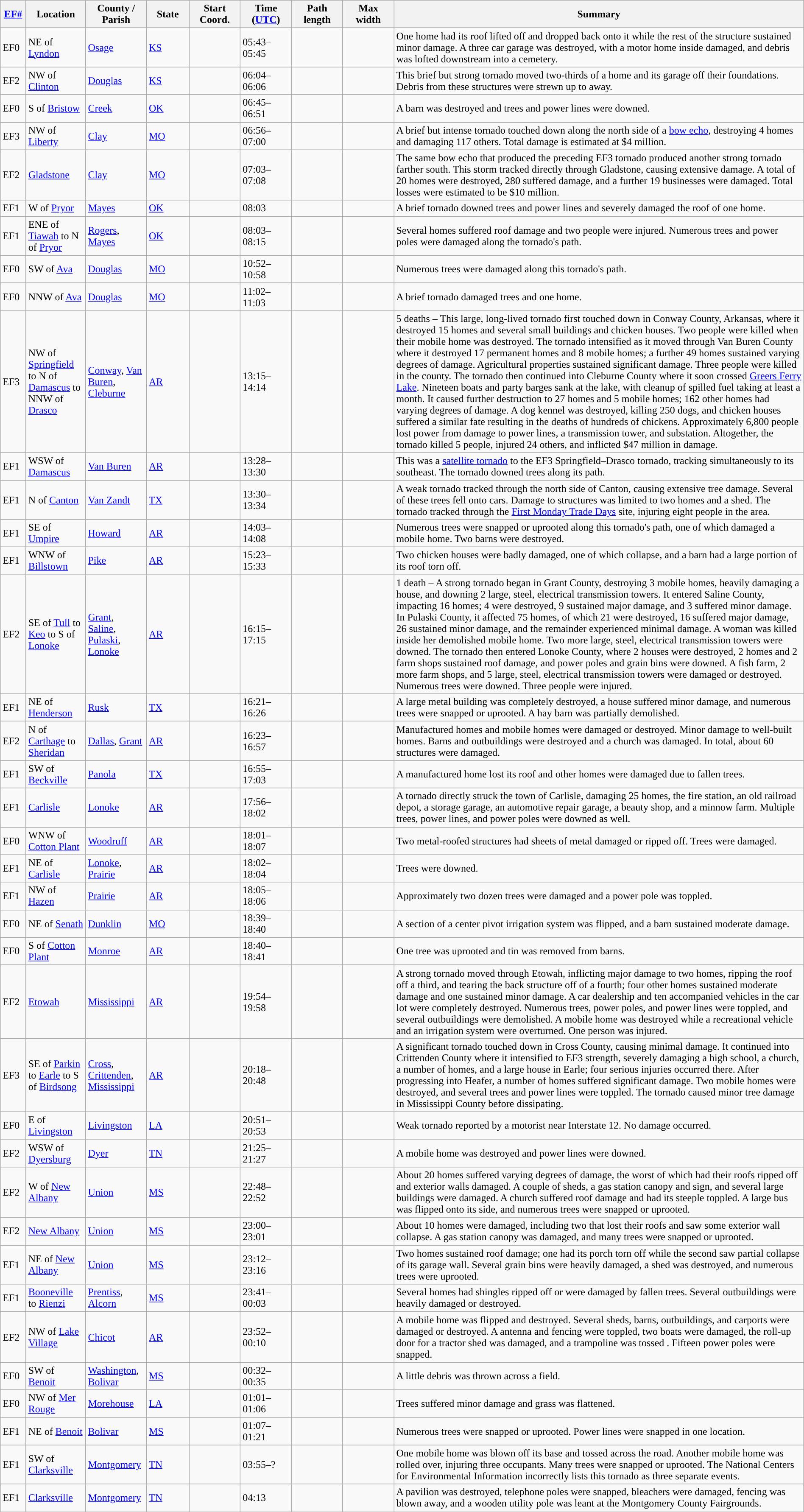<table class="wikitable sortable" style="width:100%;">
<tr>
<th scope="col" width="3%" align="center"><a href='#'>EF#</a></th>
<th scope="col" width="7%" align="center" class="unsortable">Location</th>
<th scope="col" width="6%" align="center" class="unsortable">County / Parish</th>
<th scope="col" width="5%" align="center">State</th>
<th scope="col" width="6%" align="center">Start Coord.</th>
<th scope="col" width="6%" align="center">Time (<a href='#'>UTC</a>)</th>
<th scope="col" width="6%" align="center">Path length</th>
<th scope="col" width="6%" align="center">Max width</th>
<th scope="col" width="48%" class="unsortable" align="center">Summary</th>
</tr>
<tr>
<td>EF0</td>
<td>NE of <a href='#'>Lyndon</a></td>
<td><a href='#'>Osage</a></td>
<td><a href='#'>KS</a></td>
<td></td>
<td>05:43–05:45</td>
<td></td>
<td></td>
<td>One home had its roof lifted off and dropped back onto it while the rest of the structure sustained minor damage. A three car garage was destroyed, with a motor home inside damaged, and debris was lofted  downstream into a cemetery.</td>
</tr>
<tr>
<td>EF2</td>
<td>NW of <a href='#'>Clinton</a></td>
<td><a href='#'>Douglas</a></td>
<td><a href='#'>KS</a></td>
<td></td>
<td>06:04–06:06</td>
<td></td>
<td></td>
<td>This brief but strong tornado moved two-thirds of a home and its garage off their foundations. Debris from these structures were strewn up to  away.</td>
</tr>
<tr>
<td>EF0</td>
<td>S of <a href='#'>Bristow</a></td>
<td><a href='#'>Creek</a></td>
<td><a href='#'>OK</a></td>
<td></td>
<td>06:45–06:51</td>
<td></td>
<td></td>
<td>A barn was destroyed and trees and power lines were downed.</td>
</tr>
<tr>
<td>EF3</td>
<td>NW of <a href='#'>Liberty</a></td>
<td><a href='#'>Clay</a></td>
<td><a href='#'>MO</a></td>
<td></td>
<td>06:56–07:00</td>
<td></td>
<td></td>
<td>A brief but intense tornado touched down along the north side of a <a href='#'>bow echo</a>, destroying 4 homes and damaging 117 others. Total damage is estimated at $4 million.</td>
</tr>
<tr>
<td>EF2</td>
<td><a href='#'>Gladstone</a></td>
<td><a href='#'>Clay</a></td>
<td><a href='#'>MO</a></td>
<td></td>
<td>07:03–07:08</td>
<td></td>
<td></td>
<td>The same bow echo that produced the preceding EF3 tornado produced another strong tornado farther south. This storm tracked directly through Gladstone, causing extensive damage. A total of 20 homes were destroyed, 280 suffered damage, and a further 19 businesses were damaged. Total losses were estimated to be $10 million.</td>
</tr>
<tr>
<td>EF1</td>
<td>W of <a href='#'>Pryor</a></td>
<td><a href='#'>Mayes</a></td>
<td><a href='#'>OK</a></td>
<td></td>
<td>08:03</td>
<td></td>
<td></td>
<td>A brief tornado downed trees and power lines and severely damaged the roof of one home.</td>
</tr>
<tr>
<td>EF1</td>
<td>ENE of <a href='#'>Tiawah</a> to N of <a href='#'>Pryor</a></td>
<td><a href='#'>Rogers</a>, <a href='#'>Mayes</a></td>
<td><a href='#'>OK</a></td>
<td></td>
<td>08:03–08:15</td>
<td></td>
<td></td>
<td>Several homes suffered roof damage and two people were injured. Numerous trees and power poles were damaged along the tornado's path.</td>
</tr>
<tr>
<td>EF0</td>
<td>SW of <a href='#'>Ava</a></td>
<td><a href='#'>Douglas</a></td>
<td><a href='#'>MO</a></td>
<td></td>
<td>10:52–10:58</td>
<td></td>
<td></td>
<td>Numerous trees were damaged along this tornado's path.</td>
</tr>
<tr>
<td>EF0</td>
<td>NNW of <a href='#'>Ava</a></td>
<td><a href='#'>Douglas</a></td>
<td><a href='#'>MO</a></td>
<td></td>
<td>11:02–11:03</td>
<td></td>
<td></td>
<td>A brief tornado damaged trees and one home.</td>
</tr>
<tr>
<td>EF3</td>
<td>NW of <a href='#'>Springfield</a> to N of <a href='#'>Damascus</a> to NNW of <a href='#'>Drasco</a></td>
<td><a href='#'>Conway</a>, <a href='#'>Van Buren</a>, <a href='#'>Cleburne</a></td>
<td><a href='#'>AR</a></td>
<td></td>
<td>13:15–14:14</td>
<td></td>
<td></td>
<td>5 deaths – This large, long-lived tornado first touched down in Conway County, Arkansas, where it destroyed 15 homes and several small buildings and chicken houses. Two people were killed when their mobile home was destroyed. The tornado intensified as it moved through Van Buren County where it destroyed 17 permanent homes and 8 mobile homes; a further 49 homes sustained varying degrees of damage. Agricultural properties sustained significant damage. Three people were killed in the county. The tornado then continued into Cleburne County where it soon crossed <a href='#'>Greers Ferry Lake</a>. Nineteen boats and party barges sank at the lake, with cleanup of spilled fuel taking at least a month. It caused further destruction to 27 homes and 5 mobile homes; 162 other homes had varying degrees of damage. A dog kennel was destroyed, killing 250 dogs, and chicken houses suffered a similar fate resulting in the deaths of hundreds of chickens. Approximately 6,800 people lost power from damage to power lines, a transmission tower, and substation. Altogether, the tornado killed 5 people, injured 24 others, and inflicted $47 million in damage.</td>
</tr>
<tr>
<td>EF1</td>
<td>WSW of <a href='#'>Damascus</a></td>
<td><a href='#'>Van Buren</a></td>
<td><a href='#'>AR</a></td>
<td></td>
<td>13:28–13:30</td>
<td></td>
<td></td>
<td>This was a <a href='#'>satellite tornado</a> to the EF3 Springfield–Drasco tornado, tracking simultaneously  to its southeast. The tornado downed trees along its path.</td>
</tr>
<tr>
<td>EF1</td>
<td>N of <a href='#'>Canton</a></td>
<td><a href='#'>Van Zandt</a></td>
<td><a href='#'>TX</a></td>
<td></td>
<td>13:30–13:34</td>
<td></td>
<td></td>
<td>A weak tornado tracked through the north side of Canton, causing extensive tree damage. Several of these trees fell onto cars. Damage to structures was limited to two homes and a shed. The tornado tracked through the <a href='#'>First Monday Trade Days</a> site, injuring eight people in the area.</td>
</tr>
<tr>
<td>EF1</td>
<td>SE of <a href='#'>Umpire</a></td>
<td><a href='#'>Howard</a></td>
<td><a href='#'>AR</a></td>
<td></td>
<td>14:03–14:08</td>
<td></td>
<td></td>
<td>Numerous trees were snapped or uprooted along this tornado's path, one of which damaged a mobile home. Two barns were destroyed.</td>
</tr>
<tr>
<td>EF1</td>
<td>WNW of <a href='#'>Billstown</a></td>
<td><a href='#'>Pike</a></td>
<td><a href='#'>AR</a></td>
<td></td>
<td>15:23–15:33</td>
<td></td>
<td></td>
<td>Two chicken houses were badly damaged, one of which collapse, and a barn had a large portion of its roof torn off.</td>
</tr>
<tr>
<td>EF2</td>
<td>SE of <a href='#'>Tull</a> to <a href='#'>Keo</a> to S of <a href='#'>Lonoke</a></td>
<td><a href='#'>Grant</a>, <a href='#'>Saline</a>, <a href='#'>Pulaski</a>, <a href='#'>Lonoke</a></td>
<td><a href='#'>AR</a></td>
<td></td>
<td>16:15–17:15</td>
<td></td>
<td></td>
<td>1 death – A strong tornado began in Grant County, destroying 3 mobile homes, heavily damaging a house, and downing 2 large, steel, electrical transmission towers. It entered Saline County, impacting 16 homes; 4 were destroyed, 9 sustained major damage, and 3 suffered minor damage. In Pulaski County, it affected 75 homes, of which 21 were destroyed, 16 suffered major damage, 26 sustained minor damage, and the remainder experienced minimal damage. A woman was killed inside her demolished mobile home. Two more large, steel, electrical transmission towers were downed. The tornado then entered Lonoke County, where 2 houses were destroyed, 2 homes and 2 farm shops sustained roof damage, and power poles and grain bins were downed. A fish farm, 2 more farm shops, and 5 large, steel, electrical transmission towers were damaged or destroyed. Numerous trees were downed. Three people were injured.<br></td>
</tr>
<tr>
<td>EF1</td>
<td>NE of <a href='#'>Henderson</a></td>
<td><a href='#'>Rusk</a></td>
<td><a href='#'>TX</a></td>
<td></td>
<td>16:21–16:26</td>
<td></td>
<td></td>
<td>A large metal building was completely destroyed, a house suffered minor damage, and numerous trees were snapped or uprooted. A hay barn was partially demolished.</td>
</tr>
<tr>
<td>EF2</td>
<td>N of <a href='#'>Carthage</a> to <a href='#'>Sheridan</a></td>
<td><a href='#'>Dallas</a>, <a href='#'>Grant</a></td>
<td><a href='#'>AR</a></td>
<td></td>
<td>16:23–16:57</td>
<td></td>
<td></td>
<td>Manufactured homes and mobile homes were damaged or destroyed. Minor damage to well-built homes. Barns and outbuildings were destroyed and a church was damaged. In total, about 60 structures were damaged.</td>
</tr>
<tr>
<td>EF1</td>
<td>SW of <a href='#'>Beckville</a></td>
<td><a href='#'>Panola</a></td>
<td><a href='#'>TX</a></td>
<td></td>
<td>16:55–17:03</td>
<td></td>
<td></td>
<td>A manufactured home lost its roof and other homes were damaged due to fallen trees.</td>
</tr>
<tr>
<td>EF1</td>
<td><a href='#'>Carlisle</a></td>
<td><a href='#'>Lonoke</a></td>
<td><a href='#'>AR</a></td>
<td></td>
<td>17:56–18:02</td>
<td></td>
<td></td>
<td>A tornado directly struck the town of Carlisle, damaging 25 homes, the fire station, an old railroad depot, a storage garage, an automotive repair garage, a beauty shop, and a minnow farm. Multiple trees, power lines, and power poles were downed as well.</td>
</tr>
<tr>
<td>EF0</td>
<td>WNW of <a href='#'>Cotton Plant</a></td>
<td><a href='#'>Woodruff</a></td>
<td><a href='#'>AR</a></td>
<td></td>
<td>18:01–18:07</td>
<td></td>
<td></td>
<td>Two metal-roofed structures had sheets of metal damaged or ripped off. Trees were damaged.</td>
</tr>
<tr>
<td>EF1</td>
<td>NE of <a href='#'>Carlisle</a></td>
<td><a href='#'>Lonoke</a>, <a href='#'>Prairie</a></td>
<td><a href='#'>AR</a></td>
<td></td>
<td>18:02–18:04</td>
<td></td>
<td></td>
<td>Trees were downed.</td>
</tr>
<tr>
<td>EF1</td>
<td>NW of <a href='#'>Hazen</a></td>
<td><a href='#'>Prairie</a></td>
<td><a href='#'>AR</a></td>
<td></td>
<td>18:05–18:06</td>
<td></td>
<td></td>
<td>Approximately two dozen trees were damaged and a power pole was toppled.</td>
</tr>
<tr>
<td>EF0</td>
<td>NE of <a href='#'>Senath</a></td>
<td><a href='#'>Dunklin</a></td>
<td><a href='#'>MO</a></td>
<td></td>
<td>18:39–18:40</td>
<td></td>
<td></td>
<td>A section of a center pivot irrigation system was flipped, and a barn sustained moderate damage.</td>
</tr>
<tr>
<td>EF0</td>
<td>S of <a href='#'>Cotton Plant</a></td>
<td><a href='#'>Monroe</a></td>
<td><a href='#'>AR</a></td>
<td></td>
<td>18:40–18:41</td>
<td></td>
<td></td>
<td>One tree was uprooted and tin was removed from barns.</td>
</tr>
<tr>
<td>EF2</td>
<td><a href='#'>Etowah</a></td>
<td><a href='#'>Mississippi</a></td>
<td><a href='#'>AR</a></td>
<td></td>
<td>19:54–19:58</td>
<td></td>
<td></td>
<td>A strong tornado moved through Etowah, inflicting major damage to two homes, ripping the roof off a third, and tearing the back structure off of a fourth; four other homes sustained moderate damage and one sustained minor damage. A car dealership and ten accompanied vehicles in the car lot were completely destroyed. Numerous trees, power poles, and power lines were toppled, and several outbuildings were demolished. A mobile home was destroyed while a recreational vehicle and an irrigation system were overturned. One person was injured.</td>
</tr>
<tr>
<td>EF3</td>
<td>SE of <a href='#'>Parkin</a> to <a href='#'>Earle</a> to S of <a href='#'>Birdsong</a></td>
<td><a href='#'>Cross</a>, <a href='#'>Crittenden</a>, <a href='#'>Mississippi</a></td>
<td><a href='#'>AR</a></td>
<td></td>
<td>20:18–20:48</td>
<td></td>
<td></td>
<td>A significant tornado touched down in Cross County, causing minimal damage. It continued into Crittenden County where it intensified to EF3 strength, severely damaging a high school, a church, a number of homes, and a large house in Earle; four serious injuries occurred there. After progressing into Heafer, a number of homes suffered significant damage. Two mobile homes were destroyed, and several trees and power lines were toppled. The tornado caused minor tree damage in Mississippi County before dissipating.</td>
</tr>
<tr>
<td>EF0</td>
<td>E of <a href='#'>Livingston</a></td>
<td><a href='#'>Livingston</a></td>
<td><a href='#'>LA</a></td>
<td></td>
<td>20:51–20:53</td>
<td></td>
<td></td>
<td>Weak tornado reported by a motorist near Interstate 12. No damage occurred.</td>
</tr>
<tr>
<td>EF2</td>
<td>WSW of <a href='#'>Dyersburg</a></td>
<td><a href='#'>Dyer</a></td>
<td><a href='#'>TN</a></td>
<td></td>
<td>21:25–21:27</td>
<td></td>
<td></td>
<td>A mobile home was destroyed and power lines were downed.</td>
</tr>
<tr>
<td>EF2</td>
<td>W of <a href='#'>New Albany</a></td>
<td><a href='#'>Union</a></td>
<td><a href='#'>MS</a></td>
<td></td>
<td>22:48–22:52</td>
<td></td>
<td></td>
<td>About 20 homes suffered varying degrees of damage, the worst of which had their roofs ripped off and exterior walls damaged. A couple of sheds, a gas station canopy and sign, and several large buildings were damaged. A church suffered roof damage and had its steeple toppled. A large bus was flipped onto its side, and numerous trees were snapped or uprooted.</td>
</tr>
<tr>
<td>EF2</td>
<td><a href='#'>New Albany</a></td>
<td><a href='#'>Union</a></td>
<td><a href='#'>MS</a></td>
<td></td>
<td>23:00–23:01</td>
<td></td>
<td></td>
<td>About 10 homes were damaged, including two that lost their roofs and saw some exterior wall collapse. A gas station canopy was damaged, and many trees were snapped or uprooted.</td>
</tr>
<tr>
<td>EF1</td>
<td>NE of <a href='#'>New Albany</a></td>
<td><a href='#'>Union</a></td>
<td><a href='#'>MS</a></td>
<td></td>
<td>23:12–23:16</td>
<td></td>
<td></td>
<td>Two homes sustained roof damage; one had its porch torn off while the second saw partial collapse of its garage wall. Several grain bins were heavily damaged, a shed was destroyed, and numerous trees were uprooted.</td>
</tr>
<tr>
<td>EF1</td>
<td><a href='#'>Booneville</a> to <a href='#'>Rienzi</a></td>
<td><a href='#'>Prentiss</a>, <a href='#'>Alcorn</a></td>
<td><a href='#'>MS</a></td>
<td></td>
<td>23:41–00:03</td>
<td></td>
<td></td>
<td>Several homes had shingles ripped off or were damaged by fallen trees. Several outbuildings were heavily damaged or destroyed.</td>
</tr>
<tr>
<td>EF2</td>
<td>NW of <a href='#'>Lake Village</a></td>
<td><a href='#'>Chicot</a></td>
<td><a href='#'>AR</a></td>
<td></td>
<td>23:52–00:10</td>
<td></td>
<td></td>
<td>A mobile home was flipped and destroyed. Several sheds, barns, outbuildings, and carports were damaged or destroyed. A  antenna and fencing were toppled, two boats were damaged, the roll-up door for a tractor shed was damaged, and a trampoline was tossed . Fifteen power poles were snapped.</td>
</tr>
<tr>
<td>EF0</td>
<td>SW of <a href='#'>Benoit</a></td>
<td><a href='#'>Washington</a>, <a href='#'>Bolivar</a></td>
<td><a href='#'>MS</a></td>
<td></td>
<td>00:32–00:35</td>
<td></td>
<td></td>
<td>A little debris was thrown across a field.</td>
</tr>
<tr>
<td>EF0</td>
<td>NW of <a href='#'>Mer Rouge</a></td>
<td><a href='#'>Morehouse</a></td>
<td><a href='#'>LA</a></td>
<td></td>
<td>01:01–01:06</td>
<td></td>
<td></td>
<td>Trees suffered minor damage and grass was flattened.</td>
</tr>
<tr>
<td>EF1</td>
<td>NE of <a href='#'>Benoit</a></td>
<td><a href='#'>Bolivar</a></td>
<td><a href='#'>MS</a></td>
<td></td>
<td>01:07–01:21</td>
<td></td>
<td></td>
<td>Numerous trees were snapped or uprooted. Power lines were snapped in one location.</td>
</tr>
<tr>
<td>EF1</td>
<td>SW of <a href='#'>Clarksville</a></td>
<td><a href='#'>Montgomery</a></td>
<td><a href='#'>TN</a></td>
<td></td>
<td>03:55–?</td>
<td></td>
<td></td>
<td>One mobile home was blown off its base and tossed across the road. Another mobile home was rolled over, injuring three occupants. Many trees were snapped or uprooted. The National Centers for Environmental Information incorrectly lists this tornado as three separate events.</td>
</tr>
<tr>
<td>EF1</td>
<td><a href='#'>Clarksville</a></td>
<td><a href='#'>Montgomery</a></td>
<td><a href='#'>TN</a></td>
<td></td>
<td>04:13</td>
<td></td>
<td></td>
<td>A pavilion was destroyed, telephone poles were snapped, bleachers were damaged, fencing was blown away, and a wooden utility pole was leant at the Montgomery County Fairgrounds.</td>
</tr>
<tr>
</tr>
</table>
